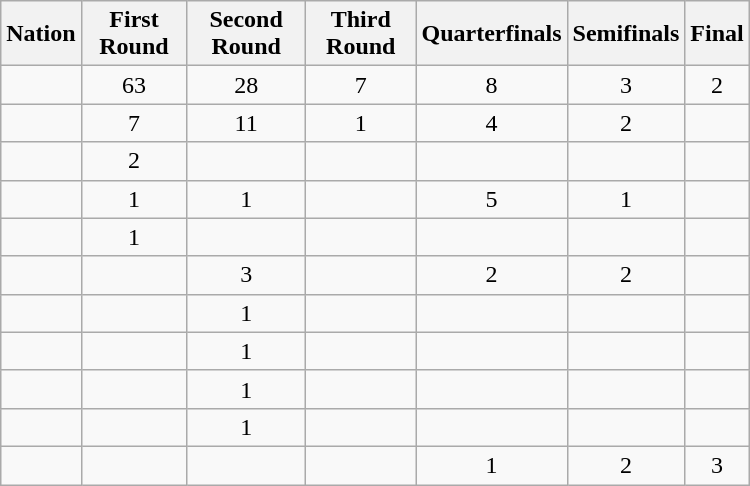<table class="wikitable sortable" style="text-align: center; width:500px ">
<tr>
<th>Nation</th>
<th>First Round</th>
<th>Second Round</th>
<th>Third Round</th>
<th>Quarterfinals</th>
<th>Semifinals</th>
<th>Final</th>
</tr>
<tr>
<td></td>
<td>63</td>
<td>28</td>
<td>7</td>
<td>8</td>
<td>3</td>
<td>2</td>
</tr>
<tr>
<td></td>
<td>7</td>
<td>11</td>
<td>1</td>
<td>4</td>
<td>2</td>
<td></td>
</tr>
<tr>
<td></td>
<td>2</td>
<td></td>
<td></td>
<td></td>
<td></td>
<td></td>
</tr>
<tr>
<td></td>
<td>1</td>
<td>1</td>
<td></td>
<td>5</td>
<td>1</td>
<td></td>
</tr>
<tr>
<td></td>
<td>1</td>
<td></td>
<td></td>
<td></td>
<td></td>
<td></td>
</tr>
<tr>
<td></td>
<td></td>
<td>3</td>
<td></td>
<td>2</td>
<td>2</td>
<td></td>
</tr>
<tr>
<td></td>
<td></td>
<td>1</td>
<td></td>
<td></td>
<td></td>
<td></td>
</tr>
<tr>
<td></td>
<td></td>
<td>1</td>
<td></td>
<td></td>
<td></td>
<td></td>
</tr>
<tr>
<td></td>
<td></td>
<td>1</td>
<td></td>
<td></td>
<td></td>
<td></td>
</tr>
<tr>
<td></td>
<td></td>
<td>1</td>
<td></td>
<td></td>
<td></td>
<td></td>
</tr>
<tr>
<td></td>
<td></td>
<td></td>
<td></td>
<td>1</td>
<td>2</td>
<td>3</td>
</tr>
</table>
